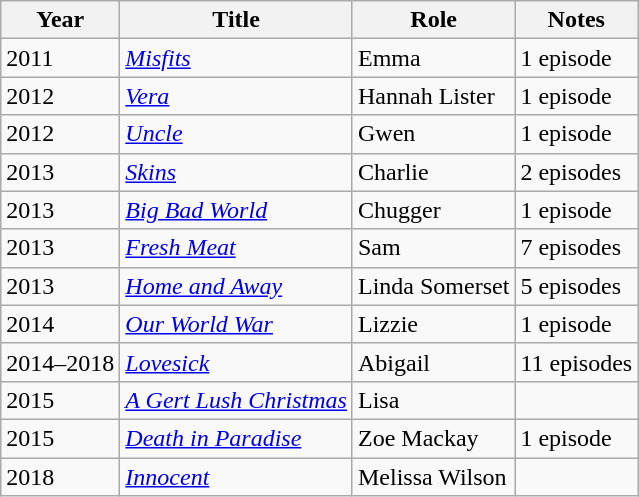<table class="wikitable sortable">
<tr>
<th>Year</th>
<th>Title</th>
<th>Role</th>
<th>Notes</th>
</tr>
<tr>
<td>2011</td>
<td><em><a href='#'>Misfits</a></em></td>
<td>Emma</td>
<td>1 episode</td>
</tr>
<tr>
<td>2012</td>
<td><em><a href='#'>Vera</a></em></td>
<td>Hannah Lister</td>
<td>1 episode</td>
</tr>
<tr>
<td>2012</td>
<td><em><a href='#'>Uncle</a></em></td>
<td>Gwen</td>
<td>1 episode</td>
</tr>
<tr>
<td>2013</td>
<td><em><a href='#'>Skins</a></em></td>
<td>Charlie</td>
<td>2 episodes</td>
</tr>
<tr>
<td>2013</td>
<td><em><a href='#'>Big Bad World</a></em></td>
<td>Chugger</td>
<td>1 episode</td>
</tr>
<tr>
<td>2013</td>
<td><em><a href='#'>Fresh Meat</a></em></td>
<td>Sam</td>
<td>7 episodes</td>
</tr>
<tr>
<td>2013</td>
<td><em><a href='#'>Home and Away</a></em></td>
<td>Linda Somerset</td>
<td>5 episodes</td>
</tr>
<tr>
<td>2014</td>
<td><em><a href='#'>Our World War</a></em></td>
<td>Lizzie</td>
<td>1 episode</td>
</tr>
<tr>
<td>2014–2018</td>
<td><em><a href='#'>Lovesick</a></em></td>
<td>Abigail</td>
<td>11 episodes</td>
</tr>
<tr>
<td>2015</td>
<td><em><a href='#'>A Gert Lush Christmas</a></em></td>
<td>Lisa</td>
<td></td>
</tr>
<tr>
<td>2015</td>
<td><em><a href='#'>Death in Paradise</a></em></td>
<td>Zoe Mackay</td>
<td>1 episode</td>
</tr>
<tr>
<td>2018</td>
<td><em><a href='#'>Innocent</a></em></td>
<td>Melissa Wilson</td>
<td></td>
</tr>
</table>
